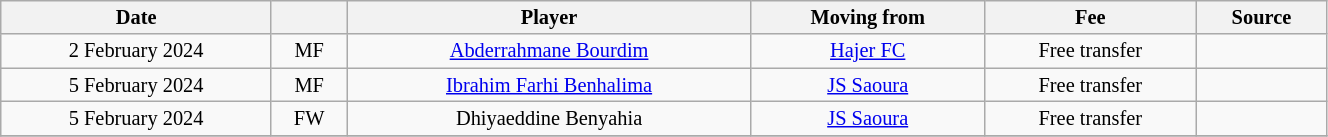<table class="wikitable sortable" style="width:70%; text-align:center; font-size:85%; text-align:centre;">
<tr>
<th>Date</th>
<th></th>
<th>Player</th>
<th>Moving from</th>
<th>Fee</th>
<th>Source</th>
</tr>
<tr>
<td>2 February 2024</td>
<td>MF</td>
<td> <a href='#'>Abderrahmane Bourdim</a></td>
<td> <a href='#'>Hajer FC</a></td>
<td>Free transfer</td>
<td></td>
</tr>
<tr>
<td>5 February 2024</td>
<td>MF</td>
<td> <a href='#'>Ibrahim Farhi Benhalima</a></td>
<td><a href='#'>JS Saoura</a></td>
<td>Free transfer</td>
<td></td>
</tr>
<tr>
<td>5 February 2024</td>
<td>FW</td>
<td> Dhiyaeddine Benyahia</td>
<td><a href='#'>JS Saoura</a></td>
<td>Free transfer</td>
<td></td>
</tr>
<tr>
</tr>
</table>
